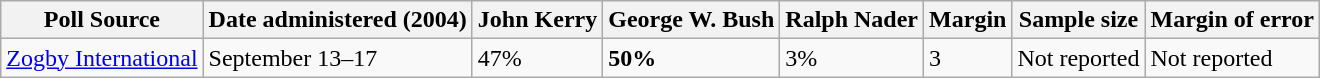<table class="wikitable">
<tr>
<th>Poll Source</th>
<th>Date administered (2004)</th>
<th>John Kerry</th>
<th>George W. Bush</th>
<th>Ralph Nader</th>
<th>Margin</th>
<th>Sample size</th>
<th>Margin of error</th>
</tr>
<tr>
<td><a href='#'>Zogby International</a></td>
<td>September 13–17</td>
<td>47%</td>
<td><strong>50%</strong></td>
<td>3%</td>
<td>3</td>
<td>Not reported</td>
<td>Not reported</td>
</tr>
</table>
